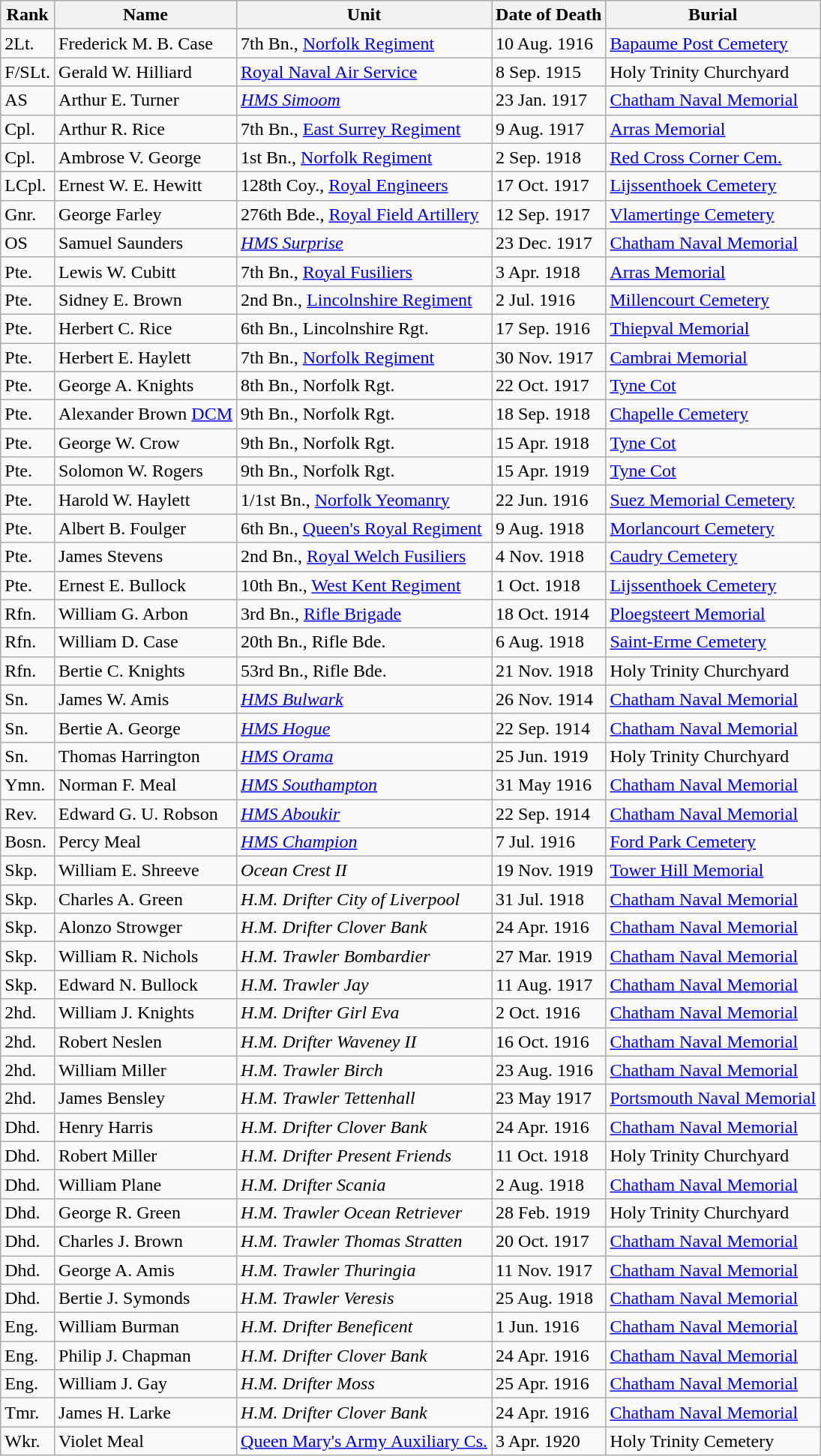<table class="wikitable">
<tr>
<th>Rank</th>
<th>Name</th>
<th>Unit</th>
<th>Date of Death</th>
<th>Burial</th>
</tr>
<tr>
<td>2Lt.</td>
<td>Frederick M. B. Case</td>
<td>7th Bn., <a href='#'>Norfolk Regiment</a></td>
<td>10 Aug. 1916</td>
<td><a href='#'>Bapaume Post Cemetery</a></td>
</tr>
<tr>
<td>F/SLt.</td>
<td>Gerald W. Hilliard</td>
<td><a href='#'>Royal Naval Air Service</a></td>
<td>8 Sep. 1915</td>
<td>Holy Trinity Churchyard</td>
</tr>
<tr>
<td>AS</td>
<td>Arthur E. Turner</td>
<td><a href='#'><em>HMS Simoom</em></a></td>
<td>23 Jan. 1917</td>
<td><a href='#'>Chatham Naval Memorial</a></td>
</tr>
<tr>
<td>Cpl.</td>
<td>Arthur R. Rice</td>
<td>7th Bn., <a href='#'>East Surrey Regiment</a></td>
<td>9 Aug. 1917</td>
<td><a href='#'>Arras Memorial</a></td>
</tr>
<tr>
<td>Cpl.</td>
<td>Ambrose V. George</td>
<td>1st Bn., <a href='#'>Norfolk Regiment</a></td>
<td>2 Sep. 1918</td>
<td><a href='#'>Red Cross Corner Cem.</a></td>
</tr>
<tr>
<td>LCpl.</td>
<td>Ernest W. E. Hewitt</td>
<td>128th Coy., <a href='#'>Royal Engineers</a></td>
<td>17 Oct. 1917</td>
<td><a href='#'>Lijssenthoek Cemetery</a></td>
</tr>
<tr>
<td>Gnr.</td>
<td>George Farley</td>
<td>276th Bde., <a href='#'>Royal Field Artillery</a></td>
<td>12 Sep. 1917</td>
<td><a href='#'>Vlamertinge Cemetery</a></td>
</tr>
<tr>
<td>OS</td>
<td>Samuel Saunders</td>
<td><a href='#'><em>HMS Surprise</em></a></td>
<td>23 Dec. 1917</td>
<td><a href='#'>Chatham Naval Memorial</a></td>
</tr>
<tr>
<td>Pte.</td>
<td>Lewis W. Cubitt</td>
<td>7th Bn., <a href='#'>Royal Fusiliers</a></td>
<td>3 Apr. 1918</td>
<td><a href='#'>Arras Memorial</a></td>
</tr>
<tr>
<td>Pte.</td>
<td>Sidney E. Brown</td>
<td>2nd Bn., <a href='#'>Lincolnshire Regiment</a></td>
<td>2 Jul. 1916</td>
<td><a href='#'>Millencourt Cemetery</a></td>
</tr>
<tr>
<td>Pte.</td>
<td>Herbert C. Rice</td>
<td>6th Bn., Lincolnshire Rgt.</td>
<td>17 Sep. 1916</td>
<td><a href='#'>Thiepval Memorial</a></td>
</tr>
<tr>
<td>Pte.</td>
<td>Herbert E. Haylett</td>
<td>7th Bn., <a href='#'>Norfolk Regiment</a></td>
<td>30 Nov. 1917</td>
<td><a href='#'>Cambrai Memorial</a></td>
</tr>
<tr>
<td>Pte.</td>
<td>George A. Knights</td>
<td>8th Bn., Norfolk Rgt.</td>
<td>22 Oct. 1917</td>
<td><a href='#'>Tyne Cot</a></td>
</tr>
<tr>
<td>Pte.</td>
<td>Alexander Brown <a href='#'>DCM</a></td>
<td>9th Bn., Norfolk Rgt.</td>
<td>18 Sep. 1918</td>
<td><a href='#'>Chapelle Cemetery</a></td>
</tr>
<tr>
<td>Pte.</td>
<td>George W. Crow</td>
<td>9th Bn., Norfolk Rgt.</td>
<td>15 Apr. 1918</td>
<td><a href='#'>Tyne Cot</a></td>
</tr>
<tr>
<td>Pte.</td>
<td>Solomon W. Rogers</td>
<td>9th Bn., Norfolk Rgt.</td>
<td>15 Apr. 1919</td>
<td><a href='#'>Tyne Cot</a></td>
</tr>
<tr>
<td>Pte.</td>
<td>Harold W. Haylett</td>
<td>1/1st Bn., <a href='#'>Norfolk Yeomanry</a></td>
<td>22 Jun. 1916</td>
<td><a href='#'>Suez Memorial Cemetery</a></td>
</tr>
<tr>
<td>Pte.</td>
<td>Albert B. Foulger</td>
<td>6th Bn., <a href='#'>Queen's Royal Regiment</a></td>
<td>9 Aug. 1918</td>
<td><a href='#'>Morlancourt Cemetery</a></td>
</tr>
<tr>
<td>Pte.</td>
<td>James Stevens</td>
<td>2nd Bn., <a href='#'>Royal Welch Fusiliers</a></td>
<td>4 Nov. 1918</td>
<td><a href='#'>Caudry Cemetery</a></td>
</tr>
<tr>
<td>Pte.</td>
<td>Ernest E. Bullock</td>
<td>10th Bn., <a href='#'>West Kent Regiment</a></td>
<td>1 Oct. 1918</td>
<td><a href='#'>Lijssenthoek Cemetery</a></td>
</tr>
<tr>
<td>Rfn.</td>
<td>William G. Arbon</td>
<td>3rd Bn., <a href='#'>Rifle Brigade</a></td>
<td>18 Oct. 1914</td>
<td><a href='#'>Ploegsteert Memorial</a></td>
</tr>
<tr>
<td>Rfn.</td>
<td>William D. Case</td>
<td>20th Bn., Rifle Bde.</td>
<td>6 Aug. 1918</td>
<td><a href='#'>Saint-Erme Cemetery</a></td>
</tr>
<tr>
<td>Rfn.</td>
<td>Bertie C. Knights</td>
<td>53rd Bn., Rifle Bde.</td>
<td>21 Nov. 1918</td>
<td>Holy Trinity Churchyard</td>
</tr>
<tr>
<td>Sn.</td>
<td>James W. Amis</td>
<td><a href='#'><em>HMS Bulwark</em></a></td>
<td>26 Nov. 1914</td>
<td><a href='#'>Chatham Naval Memorial</a></td>
</tr>
<tr>
<td>Sn.</td>
<td>Bertie A. George</td>
<td><a href='#'><em>HMS Hogue</em></a></td>
<td>22 Sep. 1914</td>
<td><a href='#'>Chatham Naval Memorial</a></td>
</tr>
<tr>
<td>Sn.</td>
<td>Thomas Harrington</td>
<td><a href='#'><em>HMS Orama</em></a></td>
<td>25 Jun. 1919</td>
<td>Holy Trinity Churchyard</td>
</tr>
<tr>
<td>Ymn.</td>
<td>Norman F. Meal</td>
<td><a href='#'><em>HMS Southampton</em></a></td>
<td>31 May 1916</td>
<td><a href='#'>Chatham Naval Memorial</a></td>
</tr>
<tr>
<td>Rev.</td>
<td>Edward G. U. Robson</td>
<td><a href='#'><em>HMS Aboukir</em></a></td>
<td>22 Sep. 1914</td>
<td><a href='#'>Chatham Naval Memorial</a></td>
</tr>
<tr>
<td>Bosn.</td>
<td>Percy Meal</td>
<td><a href='#'><em>HMS Champion</em></a></td>
<td>7 Jul. 1916</td>
<td><a href='#'>Ford Park Cemetery</a></td>
</tr>
<tr>
<td>Skp.</td>
<td>William E. Shreeve</td>
<td><em>Ocean Crest II</em></td>
<td>19 Nov. 1919</td>
<td><a href='#'>Tower Hill Memorial</a></td>
</tr>
<tr>
<td>Skp.</td>
<td>Charles A. Green</td>
<td><em>H.M. Drifter City of Liverpool</em></td>
<td>31 Jul. 1918</td>
<td><a href='#'>Chatham Naval Memorial</a></td>
</tr>
<tr>
<td>Skp.</td>
<td>Alonzo Strowger</td>
<td><em>H.M. Drifter Clover Bank</em></td>
<td>24 Apr. 1916</td>
<td><a href='#'>Chatham Naval Memorial</a></td>
</tr>
<tr>
<td>Skp.</td>
<td>William R. Nichols</td>
<td><em>H.M. Trawler Bombardier</em></td>
<td>27 Mar. 1919</td>
<td><a href='#'>Chatham Naval Memorial</a></td>
</tr>
<tr>
<td>Skp.</td>
<td>Edward N. Bullock</td>
<td><em>H.M. Trawler Jay</em></td>
<td>11 Aug. 1917</td>
<td><a href='#'>Chatham Naval Memorial</a></td>
</tr>
<tr>
<td>2hd.</td>
<td>William J. Knights</td>
<td><em>H.M. Drifter Girl Eva</em></td>
<td>2 Oct. 1916</td>
<td><a href='#'>Chatham Naval Memorial</a></td>
</tr>
<tr>
<td>2hd.</td>
<td>Robert Neslen</td>
<td><em>H.M. Drifter Waveney II</em></td>
<td>16 Oct. 1916</td>
<td><a href='#'>Chatham Naval Memorial</a></td>
</tr>
<tr>
<td>2hd.</td>
<td>William Miller</td>
<td><em>H.M. Trawler Birch</em></td>
<td>23 Aug. 1916</td>
<td><a href='#'>Chatham Naval Memorial</a></td>
</tr>
<tr>
<td>2hd.</td>
<td>James Bensley</td>
<td><em>H.M. Trawler Tettenhall</em></td>
<td>23 May 1917</td>
<td><a href='#'>Portsmouth Naval Memorial</a></td>
</tr>
<tr>
<td>Dhd.</td>
<td>Henry Harris</td>
<td><em>H.M. Drifter Clover Bank</em></td>
<td>24 Apr. 1916</td>
<td><a href='#'>Chatham Naval Memorial</a></td>
</tr>
<tr>
<td>Dhd.</td>
<td>Robert Miller</td>
<td><em>H.M. Drifter Present Friends</em></td>
<td>11 Oct. 1918</td>
<td>Holy Trinity Churchyard</td>
</tr>
<tr>
<td>Dhd.</td>
<td>William Plane</td>
<td><em>H.M. Drifter Scania</em></td>
<td>2 Aug. 1918</td>
<td><a href='#'>Chatham Naval Memorial</a></td>
</tr>
<tr>
<td>Dhd.</td>
<td>George R. Green</td>
<td><em>H.M. Trawler Ocean Retriever</em></td>
<td>28 Feb. 1919</td>
<td>Holy Trinity Churchyard</td>
</tr>
<tr>
<td>Dhd.</td>
<td>Charles J. Brown</td>
<td><em>H.M. Trawler Thomas Stratten</em></td>
<td>20 Oct. 1917</td>
<td><a href='#'>Chatham Naval Memorial</a></td>
</tr>
<tr>
<td>Dhd.</td>
<td>George A. Amis</td>
<td><em>H.M. Trawler Thuringia</em></td>
<td>11 Nov. 1917</td>
<td><a href='#'>Chatham Naval Memorial</a></td>
</tr>
<tr>
<td>Dhd.</td>
<td>Bertie J. Symonds</td>
<td><em>H.M. Trawler Veresis</em></td>
<td>25 Aug. 1918</td>
<td><a href='#'>Chatham Naval Memorial</a></td>
</tr>
<tr>
<td>Eng.</td>
<td>William Burman</td>
<td><em>H.M. Drifter Beneficent</em></td>
<td>1 Jun. 1916</td>
<td><a href='#'>Chatham Naval Memorial</a></td>
</tr>
<tr>
<td>Eng.</td>
<td>Philip J. Chapman</td>
<td><em>H.M. Drifter Clover Bank</em></td>
<td>24 Apr. 1916</td>
<td><a href='#'>Chatham Naval Memorial</a></td>
</tr>
<tr>
<td>Eng.</td>
<td>William J. Gay</td>
<td><em>H.M. Drifter Moss</em></td>
<td>25 Apr. 1916</td>
<td><a href='#'>Chatham Naval Memorial</a></td>
</tr>
<tr>
<td>Tmr.</td>
<td>James H. Larke</td>
<td><em>H.M. Drifter Clover Bank</em></td>
<td>24 Apr. 1916</td>
<td><a href='#'>Chatham Naval Memorial</a></td>
</tr>
<tr>
<td>Wkr.</td>
<td>Violet Meal</td>
<td><a href='#'>Queen Mary's Army Auxiliary Cs.</a></td>
<td>3 Apr. 1920</td>
<td>Holy Trinity Cemetery</td>
</tr>
</table>
